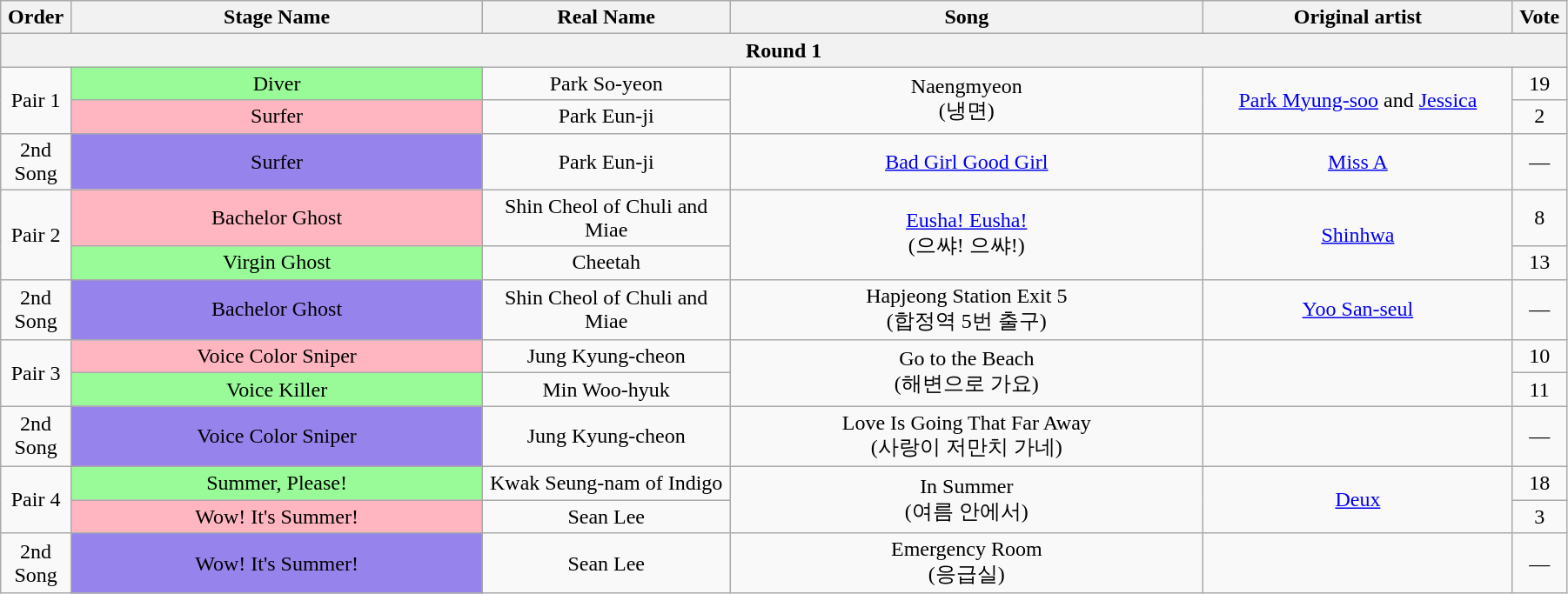<table class="wikitable" style="text-align:center; width:95%;">
<tr>
<th style="width:1%;">Order</th>
<th style="width:20%;">Stage Name</th>
<th style="width:12%;">Real Name</th>
<th style="width:23%;">Song</th>
<th style="width:15%;">Original artist</th>
<th style="width:1%;">Vote</th>
</tr>
<tr>
<th colspan=6>Round 1</th>
</tr>
<tr>
<td rowspan=2>Pair 1</td>
<td bgcolor="palegreen">Diver</td>
<td>Park So-yeon</td>
<td rowspan=2>Naengmyeon<br>(냉면)</td>
<td rowspan=2><a href='#'>Park Myung-soo</a> and <a href='#'>Jessica</a></td>
<td>19</td>
</tr>
<tr>
<td bgcolor="lightpink">Surfer</td>
<td>Park Eun-ji</td>
<td>2</td>
</tr>
<tr>
<td>2nd Song</td>
<td bgcolor="#9683EC">Surfer</td>
<td>Park Eun-ji</td>
<td><a href='#'>Bad Girl Good Girl</a></td>
<td><a href='#'>Miss A</a></td>
<td>—</td>
</tr>
<tr>
<td rowspan=2>Pair 2</td>
<td bgcolor="lightpink">Bachelor Ghost</td>
<td>Shin Cheol of Chuli and Miae</td>
<td rowspan=2><a href='#'>Eusha! Eusha!</a><br>(으쌰! 으쌰!)</td>
<td rowspan=2><a href='#'>Shinhwa</a></td>
<td>8</td>
</tr>
<tr>
<td bgcolor="palegreen">Virgin Ghost</td>
<td>Cheetah</td>
<td>13</td>
</tr>
<tr>
<td>2nd Song</td>
<td bgcolor="#9683EC">Bachelor Ghost</td>
<td>Shin Cheol of Chuli and Miae</td>
<td>Hapjeong Station Exit 5<br>(합정역 5번 출구)</td>
<td><a href='#'>Yoo San-seul</a></td>
<td>—</td>
</tr>
<tr>
<td rowspan=2>Pair 3</td>
<td bgcolor="lightpink">Voice Color Sniper</td>
<td>Jung Kyung-cheon</td>
<td rowspan=2>Go to the Beach<br>(해변으로 가요)</td>
<td rowspan=2></td>
<td>10</td>
</tr>
<tr>
<td bgcolor="palegreen">Voice Killer</td>
<td>Min Woo-hyuk</td>
<td>11</td>
</tr>
<tr>
<td>2nd Song</td>
<td bgcolor="#9683EC">Voice Color Sniper</td>
<td>Jung Kyung-cheon</td>
<td>Love Is Going That Far Away<br>(사랑이 저만치 가네)</td>
<td></td>
<td>—</td>
</tr>
<tr>
<td rowspan=2>Pair 4</td>
<td bgcolor="palegreen">Summer, Please!</td>
<td>Kwak Seung-nam of Indigo</td>
<td rowspan=2>In Summer<br>(여름 안에서)</td>
<td rowspan=2><a href='#'>Deux</a></td>
<td>18</td>
</tr>
<tr>
<td bgcolor="lightpink">Wow! It's Summer!</td>
<td>Sean Lee</td>
<td>3</td>
</tr>
<tr>
<td>2nd Song</td>
<td bgcolor="#9683EC">Wow! It's Summer!</td>
<td>Sean Lee</td>
<td>Emergency Room<br>(응급실)</td>
<td></td>
<td>—</td>
</tr>
</table>
